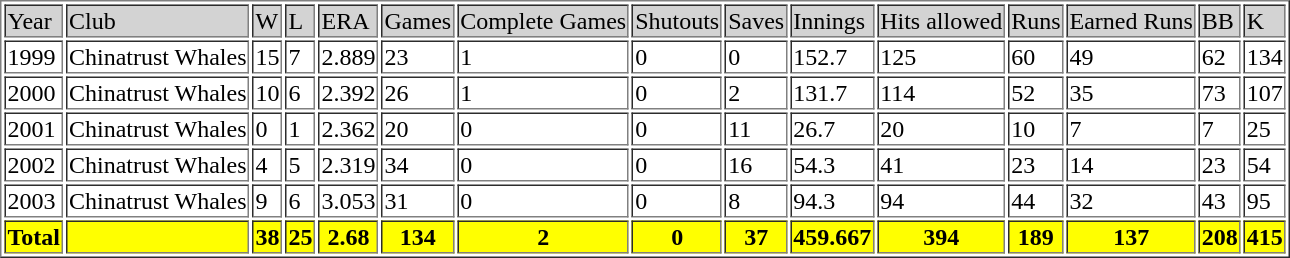<table border=1>
<tr style="background:LIGHTGREY">
<td>Year</td>
<td>Club</td>
<td>W</td>
<td>L</td>
<td>ERA</td>
<td>Games</td>
<td>Complete Games</td>
<td>Shutouts</td>
<td>Saves</td>
<td>Innings</td>
<td>Hits allowed</td>
<td>Runs</td>
<td>Earned Runs</td>
<td>BB</td>
<td>K</td>
</tr>
<tr>
<td>1999</td>
<td>Chinatrust Whales</td>
<td>15</td>
<td>7</td>
<td>2.889</td>
<td>23</td>
<td>1</td>
<td>0</td>
<td>0</td>
<td>152.7</td>
<td>125</td>
<td>60</td>
<td>49</td>
<td>62</td>
<td>134</td>
</tr>
<tr>
<td>2000</td>
<td>Chinatrust Whales</td>
<td>10</td>
<td>6</td>
<td>2.392</td>
<td>26</td>
<td>1</td>
<td>0</td>
<td>2</td>
<td>131.7</td>
<td>114</td>
<td>52</td>
<td>35</td>
<td>73</td>
<td>107</td>
</tr>
<tr>
<td>2001</td>
<td>Chinatrust Whales</td>
<td>0</td>
<td>1</td>
<td>2.362</td>
<td>20</td>
<td>0</td>
<td>0</td>
<td>11</td>
<td>26.7</td>
<td>20</td>
<td>10</td>
<td>7</td>
<td>7</td>
<td>25</td>
</tr>
<tr>
<td>2002</td>
<td>Chinatrust Whales</td>
<td>4</td>
<td>5</td>
<td>2.319</td>
<td>34</td>
<td>0</td>
<td>0</td>
<td>16</td>
<td>54.3</td>
<td>41</td>
<td>23</td>
<td>14</td>
<td>23</td>
<td>54</td>
</tr>
<tr>
<td>2003</td>
<td>Chinatrust Whales</td>
<td>9</td>
<td>6</td>
<td>3.053</td>
<td>31</td>
<td>0</td>
<td>0</td>
<td>8</td>
<td>94.3</td>
<td>94</td>
<td>44</td>
<td>32</td>
<td>43</td>
<td>95</td>
</tr>
<tr span style="background-color:yellow">
<th>Total</th>
<th></th>
<th>38</th>
<th>25</th>
<th>2.68</th>
<th>134</th>
<th>2</th>
<th>0</th>
<th>37</th>
<th>459.667</th>
<th>394</th>
<th>189</th>
<th>137</th>
<th>208</th>
<th>415</th>
</tr>
</table>
